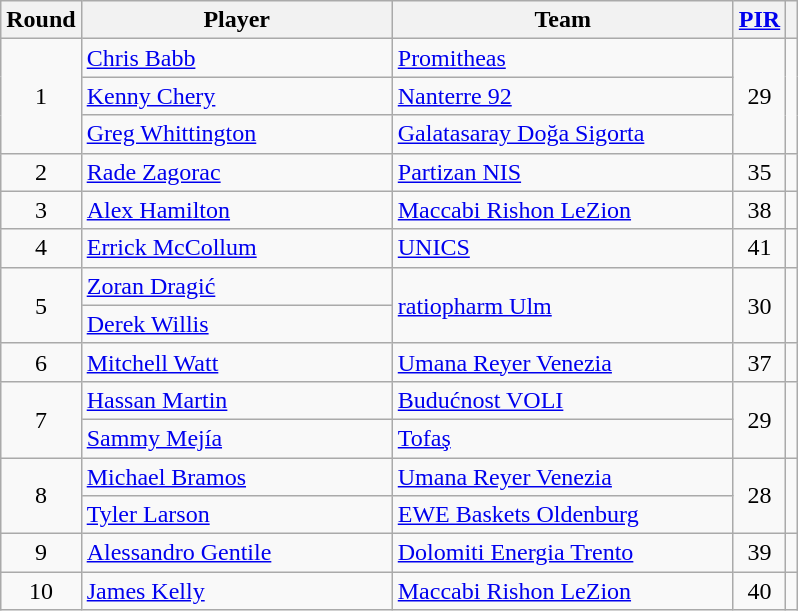<table class="wikitable sortable" style="text-align: center;">
<tr>
<th>Round</th>
<th style="width:200px;">Player</th>
<th style="width:220px;">Team</th>
<th><a href='#'>PIR</a></th>
<th></th>
</tr>
<tr>
<td rowspan=3>1</td>
<td style="text-align:left;"> <a href='#'>Chris Babb</a></td>
<td style="text-align:left;"> <a href='#'>Promitheas</a></td>
<td rowspan=3>29</td>
<td rowspan=3></td>
</tr>
<tr>
<td style="text-align:left;"> <a href='#'>Kenny Chery</a></td>
<td style="text-align:left;"> <a href='#'>Nanterre 92</a></td>
</tr>
<tr>
<td style="text-align:left;"> <a href='#'>Greg Whittington</a></td>
<td style="text-align:left;"> <a href='#'>Galatasaray Doğa Sigorta</a></td>
</tr>
<tr>
<td>2</td>
<td style="text-align:left;"> <a href='#'>Rade Zagorac</a></td>
<td style="text-align:left;"> <a href='#'>Partizan NIS</a></td>
<td>35</td>
<td></td>
</tr>
<tr>
<td>3</td>
<td style="text-align:left;"> <a href='#'>Alex Hamilton</a></td>
<td style="text-align:left;"> <a href='#'>Maccabi Rishon LeZion</a></td>
<td>38</td>
<td></td>
</tr>
<tr>
<td>4</td>
<td style="text-align:left;"> <a href='#'>Errick McCollum</a></td>
<td style="text-align:left;"> <a href='#'>UNICS</a></td>
<td>41</td>
<td></td>
</tr>
<tr>
<td rowspan=2>5</td>
<td style="text-align:left;"> <a href='#'>Zoran Dragić</a></td>
<td style="text-align:left;" rowspan=2> <a href='#'>ratiopharm Ulm</a></td>
<td rowspan=2>30</td>
<td rowspan=2></td>
</tr>
<tr>
<td style="text-align:left;"> <a href='#'>Derek Willis</a></td>
</tr>
<tr>
<td>6</td>
<td style="text-align:left;"> <a href='#'>Mitchell Watt</a></td>
<td style="text-align:left;"> <a href='#'>Umana Reyer Venezia</a></td>
<td>37</td>
<td></td>
</tr>
<tr>
<td rowspan=2>7</td>
<td style="text-align:left;"> <a href='#'>Hassan Martin</a></td>
<td style="text-align:left;"> <a href='#'>Budućnost VOLI</a></td>
<td rowspan=2>29</td>
<td rowspan=2></td>
</tr>
<tr>
<td style="text-align:left;"> <a href='#'>Sammy Mejía</a></td>
<td style="text-align:left;"> <a href='#'>Tofaş</a></td>
</tr>
<tr>
<td rowspan=2>8</td>
<td style="text-align:left;"> <a href='#'>Michael Bramos</a></td>
<td style="text-align:left;"> <a href='#'>Umana Reyer Venezia</a></td>
<td rowspan=2>28</td>
<td rowspan=2></td>
</tr>
<tr>
<td style="text-align:left;"> <a href='#'>Tyler Larson</a></td>
<td style="text-align:left;"> <a href='#'>EWE Baskets Oldenburg</a></td>
</tr>
<tr>
<td>9</td>
<td style="text-align:left;"> <a href='#'>Alessandro Gentile</a></td>
<td style="text-align:left;"> <a href='#'>Dolomiti Energia Trento</a></td>
<td>39</td>
<td></td>
</tr>
<tr>
<td>10</td>
<td style="text-align:left;"> <a href='#'>James Kelly</a></td>
<td style="text-align:left;"> <a href='#'>Maccabi Rishon LeZion</a></td>
<td>40</td>
<td></td>
</tr>
</table>
